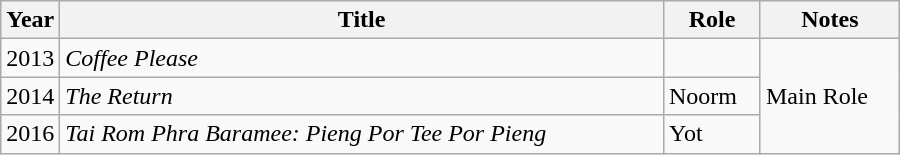<table class="wikitable" style="width:600px">
<tr>
<th width="10">Year</th>
<th>Title</th>
<th>Role</th>
<th>Notes</th>
</tr>
<tr>
<td>2013</td>
<td><em>Coffee Please</em></td>
<td></td>
<td rowspan="3">Main Role</td>
</tr>
<tr>
<td>2014</td>
<td><em>The Return</em></td>
<td>Noorm</td>
</tr>
<tr>
<td>2016</td>
<td><em>Tai Rom Phra Baramee: Pieng Por Tee Por Pieng</em></td>
<td>Yot</td>
</tr>
</table>
